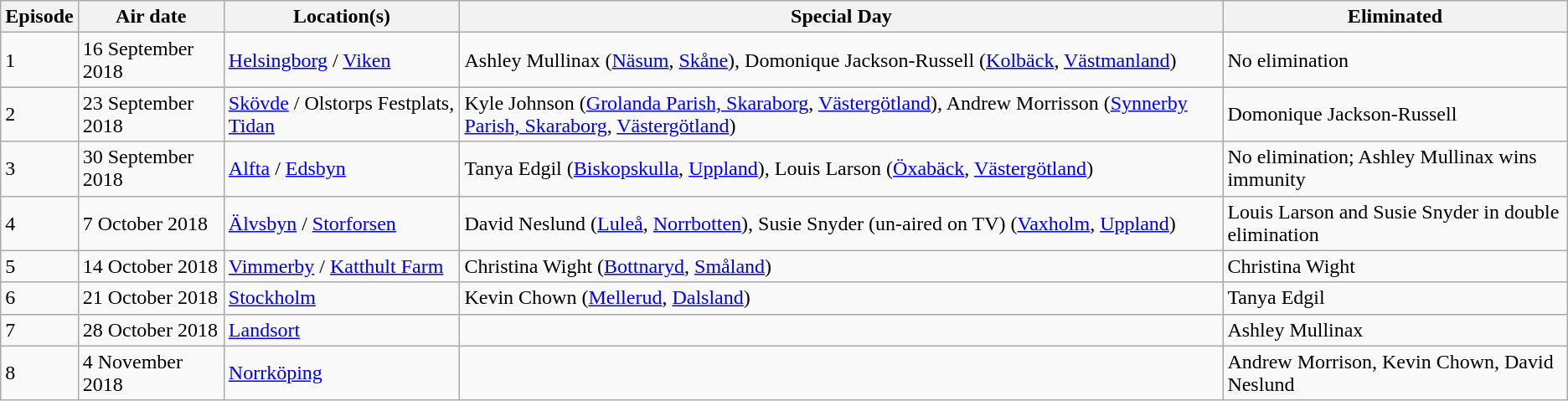<table class="wikitable">
<tr>
<th>Episode</th>
<th>Air date</th>
<th>Location(s)</th>
<th>Special Day</th>
<th>Eliminated</th>
</tr>
<tr>
<td>1</td>
<td>16 September 2018</td>
<td><a href='#'>Helsingborg</a> / <a href='#'>Viken</a></td>
<td>Ashley Mullinax (<a href='#'>Näsum</a>, <a href='#'>Skåne</a>), Domonique Jackson-Russell (<a href='#'>Kolbäck</a>, <a href='#'>Västmanland</a>)</td>
<td>No elimination</td>
</tr>
<tr>
<td>2</td>
<td>23 September 2018</td>
<td><a href='#'>Skövde</a> / Olstorps Festplats, <a href='#'>Tidan</a></td>
<td>Kyle Johnson (<a href='#'>Grolanda Parish, Skaraborg</a>, <a href='#'>Västergötland</a>), Andrew Morrisson (<a href='#'>Synnerby Parish, Skaraborg</a>, <a href='#'>Västergötland</a>)</td>
<td>Domonique Jackson-Russell</td>
</tr>
<tr>
<td>3</td>
<td>30 September 2018</td>
<td><a href='#'>Alfta</a> / <a href='#'>Edsbyn</a></td>
<td>Tanya Edgil (<a href='#'>Biskopskulla</a>, <a href='#'>Uppland</a>), Louis Larson (<a href='#'>Öxabäck</a>, <a href='#'>Västergötland</a>)</td>
<td>No elimination; Ashley Mullinax wins immunity</td>
</tr>
<tr>
<td>4</td>
<td>7 October 2018</td>
<td><a href='#'>Älvsbyn</a> / <a href='#'>Storforsen</a></td>
<td>David Neslund (<a href='#'>Luleå</a>, <a href='#'>Norrbotten</a>), Susie Snyder (un-aired on TV) (<a href='#'>Vaxholm</a>, <a href='#'>Uppland</a>)</td>
<td>Louis Larson and Susie Snyder in double elimination</td>
</tr>
<tr>
<td>5</td>
<td>14 October 2018</td>
<td><a href='#'>Vimmerby</a> / <a href='#'>Katthult Farm</a></td>
<td>Christina Wight (<a href='#'>Bottnaryd</a>, <a href='#'>Småland</a>)</td>
<td>Christina Wight</td>
</tr>
<tr>
<td>6</td>
<td>21 October 2018</td>
<td><a href='#'>Stockholm</a></td>
<td>Kevin Chown (<a href='#'>Mellerud</a>, <a href='#'>Dalsland</a>)</td>
<td>Tanya Edgil</td>
</tr>
<tr>
<td>7</td>
<td>28 October 2018</td>
<td><a href='#'>Landsort</a></td>
<td></td>
<td>Ashley Mullinax</td>
</tr>
<tr>
<td>8</td>
<td>4 November 2018</td>
<td><a href='#'>Norrköping</a></td>
<td></td>
<td>Andrew Morrison, Kevin Chown, David Neslund</td>
</tr>
</table>
